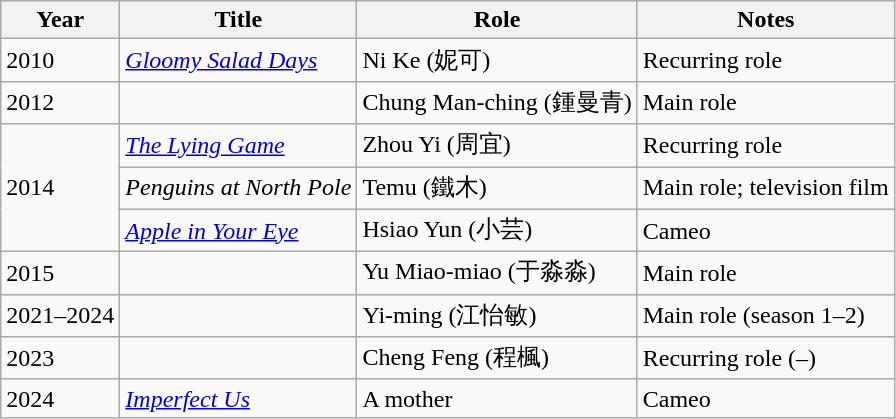<table class="wikitable">
<tr>
<th>Year</th>
<th>Title</th>
<th>Role</th>
<th>Notes</th>
</tr>
<tr>
<td>2010</td>
<td><em><a href='#'>Gloomy Salad Days</a></em></td>
<td>Ni Ke (妮可)</td>
<td>Recurring role</td>
</tr>
<tr>
<td>2012</td>
<td><em></em></td>
<td>Chung Man-ching (鍾曼青)</td>
<td>Main role</td>
</tr>
<tr>
<td rowspan="3">2014</td>
<td><em><a href='#'>The Lying Game</a></em></td>
<td>Zhou Yi (周宜)</td>
<td>Recurring role</td>
</tr>
<tr>
<td><em>Penguins at North Pole</em></td>
<td>Temu (鐵木)</td>
<td>Main role; television film</td>
</tr>
<tr>
<td><em><a href='#'>Apple in Your Eye</a></em></td>
<td>Hsiao Yun (小芸)</td>
<td>Cameo</td>
</tr>
<tr>
<td>2015</td>
<td><em></em></td>
<td>Yu Miao-miao (于淼淼)</td>
<td>Main role</td>
</tr>
<tr>
<td>2021–2024</td>
<td><em></em></td>
<td>Yi-ming (江怡敏)</td>
<td>Main role (season 1–2)</td>
</tr>
<tr>
<td>2023</td>
<td><em></em></td>
<td>Cheng Feng (程楓)</td>
<td>Recurring role (–)</td>
</tr>
<tr>
<td>2024</td>
<td><em><a href='#'>Imperfect Us</a></em></td>
<td>A mother</td>
<td>Cameo</td>
</tr>
</table>
